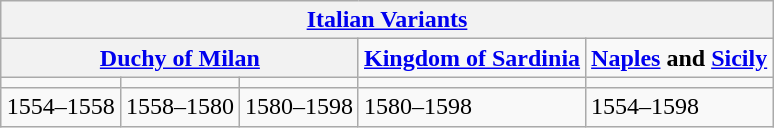<table class="wikitable" style="margin-left: auto; margin-right: auto; border: none;">
<tr>
<th colspan="5"><a href='#'>Italian Variants</a></th>
</tr>
<tr>
<th colspan="3"><a href='#'>Duchy of Milan</a></th>
<td><strong><a href='#'>Kingdom of Sardinia</a></strong></td>
<td><strong><a href='#'>Naples</a> and <a href='#'>Sicily</a></strong></td>
</tr>
<tr>
<td align="center"></td>
<td align="center"></td>
<td align="center"></td>
<td align="center"></td>
<td align="center"></td>
</tr>
<tr>
<td>1554–1558</td>
<td>1558–1580</td>
<td>1580–1598</td>
<td>1580–1598</td>
<td>1554–1598</td>
</tr>
</table>
